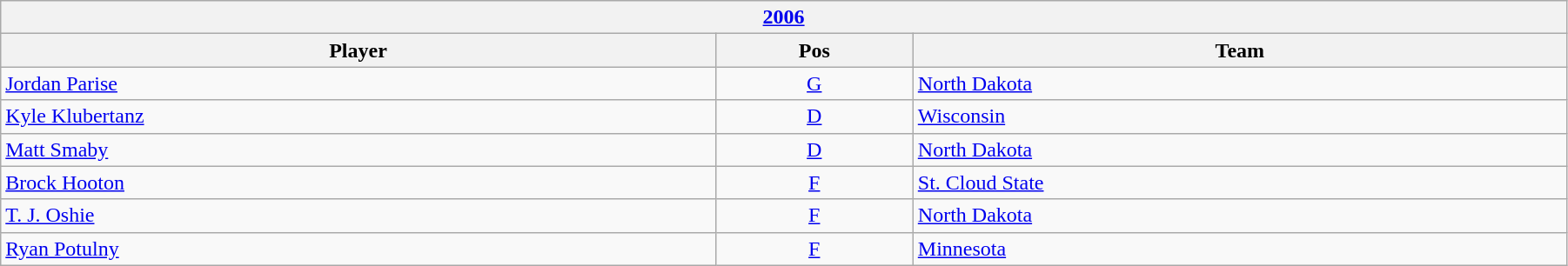<table class="wikitable" width=95%>
<tr>
<th colspan=3><a href='#'>2006</a></th>
</tr>
<tr>
<th>Player</th>
<th>Pos</th>
<th>Team</th>
</tr>
<tr>
<td><a href='#'>Jordan Parise</a></td>
<td align=center><a href='#'>G</a></td>
<td><a href='#'>North Dakota</a></td>
</tr>
<tr>
<td><a href='#'>Kyle Klubertanz</a></td>
<td align=center><a href='#'>D</a></td>
<td><a href='#'>Wisconsin</a></td>
</tr>
<tr>
<td><a href='#'>Matt Smaby</a></td>
<td align=center><a href='#'>D</a></td>
<td><a href='#'>North Dakota</a></td>
</tr>
<tr>
<td><a href='#'>Brock Hooton</a></td>
<td align=center><a href='#'>F</a></td>
<td><a href='#'>St. Cloud State</a></td>
</tr>
<tr>
<td><a href='#'>T. J. Oshie</a></td>
<td align=center><a href='#'>F</a></td>
<td><a href='#'>North Dakota</a></td>
</tr>
<tr>
<td><a href='#'>Ryan Potulny</a></td>
<td align=center><a href='#'>F</a></td>
<td><a href='#'>Minnesota</a></td>
</tr>
</table>
